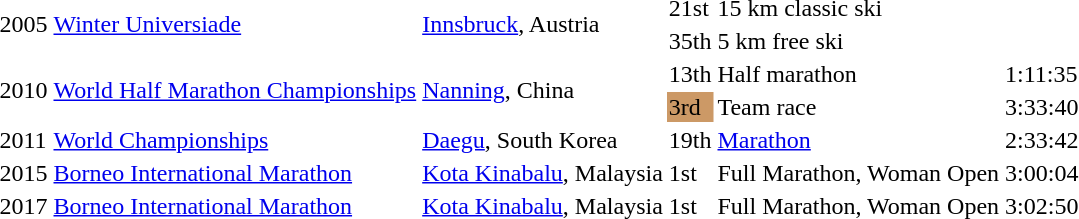<table>
<tr>
<td rowspan=2>2005</td>
<td rowspan=2><a href='#'>Winter Universiade</a></td>
<td rowspan=2><a href='#'>Innsbruck</a>, Austria</td>
<td>21st</td>
<td>15 km classic ski</td>
<td></td>
</tr>
<tr>
<td>35th</td>
<td>5 km free ski</td>
<td></td>
</tr>
<tr>
<td rowspan=2>2010</td>
<td rowspan=2><a href='#'>World Half Marathon Championships</a></td>
<td rowspan=2><a href='#'>Nanning</a>, China</td>
<td>13th</td>
<td>Half marathon</td>
<td>1:11:35</td>
</tr>
<tr>
<td bgcolor=cc9966>3rd</td>
<td>Team race</td>
<td>3:33:40</td>
</tr>
<tr>
<td>2011</td>
<td><a href='#'>World Championships</a></td>
<td><a href='#'>Daegu</a>, South Korea</td>
<td>19th</td>
<td><a href='#'>Marathon</a></td>
<td>2:33:42</td>
</tr>
<tr>
<td>2015</td>
<td><a href='#'>Borneo International Marathon</a></td>
<td><a href='#'>Kota Kinabalu</a>, Malaysia</td>
<td>1st</td>
<td>Full Marathon, Woman Open</td>
<td>3:00:04</td>
</tr>
<tr>
<td>2017</td>
<td><a href='#'>Borneo International Marathon</a></td>
<td><a href='#'>Kota Kinabalu</a>, Malaysia</td>
<td>1st</td>
<td>Full Marathon, Woman Open</td>
<td>3:02:50</td>
</tr>
</table>
